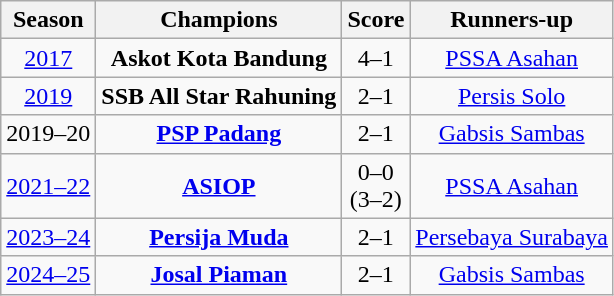<table class="wikitable" style="text-align:center;">
<tr>
<th>Season</th>
<th>Champions</th>
<th>Score</th>
<th>Runners-up</th>
</tr>
<tr>
<td><a href='#'>2017</a></td>
<td><strong>Askot Kota Bandung</strong></td>
<td>4–1</td>
<td><a href='#'>PSSA Asahan</a></td>
</tr>
<tr>
<td><a href='#'>2019</a></td>
<td><strong>SSB All Star Rahuning</strong></td>
<td>2–1</td>
<td><a href='#'>Persis Solo</a></td>
</tr>
<tr>
<td>2019–20</td>
<td><strong><a href='#'>PSP Padang</a></strong></td>
<td>2–1</td>
<td><a href='#'>Gabsis Sambas</a></td>
</tr>
<tr>
<td><a href='#'>2021–22</a></td>
<td><strong><a href='#'>ASIOP</a></strong></td>
<td>0–0<br>(3–2) </td>
<td><a href='#'>PSSA Asahan</a></td>
</tr>
<tr>
<td><a href='#'>2023–24</a></td>
<td><strong><a href='#'>Persija Muda</a></strong></td>
<td>2–1</td>
<td><a href='#'>Persebaya Surabaya</a></td>
</tr>
<tr>
<td><a href='#'>2024–25</a></td>
<td><strong><a href='#'>Josal Piaman</a></strong></td>
<td>2–1</td>
<td><a href='#'>Gabsis Sambas</a></td>
</tr>
</table>
